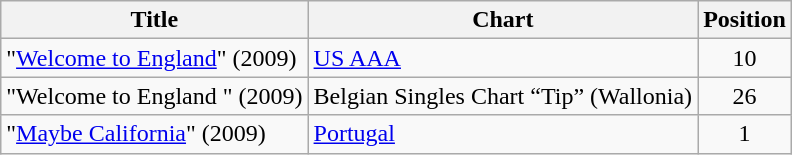<table class="wikitable">
<tr>
<th>Title</th>
<th>Chart</th>
<th>Position</th>
</tr>
<tr>
<td>"<a href='#'>Welcome to England</a>" (2009)</td>
<td><a href='#'>US AAA</a></td>
<td style="text-align:center;">10</td>
</tr>
<tr>
<td>"Welcome to England " (2009)</td>
<td>Belgian Singles Chart “Tip” (Wallonia)</td>
<td style="text-align:center;">26</td>
</tr>
<tr>
<td>"<a href='#'>Maybe California</a>" (2009)</td>
<td><a href='#'>Portugal</a></td>
<td style="text-align:center;">1</td>
</tr>
</table>
